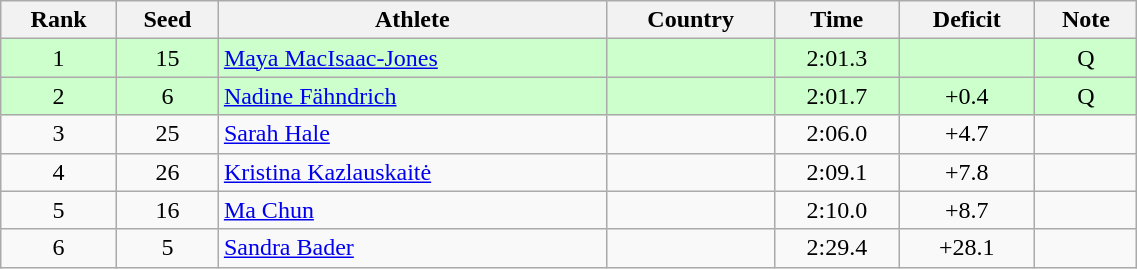<table class="wikitable sortable" style="text-align:center" width=60%>
<tr>
<th>Rank</th>
<th>Seed</th>
<th>Athlete</th>
<th>Country</th>
<th>Time</th>
<th data-sort-type=number>Deficit</th>
<th>Note</th>
</tr>
<tr bgcolor=ccffcc>
<td>1</td>
<td>15</td>
<td align=left><a href='#'>Maya MacIsaac-Jones</a></td>
<td align=left></td>
<td>2:01.3</td>
<td></td>
<td>Q</td>
</tr>
<tr bgcolor=ccffcc>
<td>2</td>
<td>6</td>
<td align=left><a href='#'>Nadine Fähndrich</a></td>
<td align=left></td>
<td>2:01.7</td>
<td>+0.4</td>
<td>Q</td>
</tr>
<tr>
<td>3</td>
<td>25</td>
<td align=left><a href='#'>Sarah Hale</a></td>
<td align=left></td>
<td>2:06.0</td>
<td>+4.7</td>
<td></td>
</tr>
<tr>
<td>4</td>
<td>26</td>
<td align=left><a href='#'>Kristina Kazlauskaitė</a></td>
<td align=left></td>
<td>2:09.1</td>
<td>+7.8</td>
<td></td>
</tr>
<tr>
<td>5</td>
<td>16</td>
<td align=left><a href='#'>Ma Chun</a></td>
<td align=left></td>
<td>2:10.0</td>
<td>+8.7</td>
<td></td>
</tr>
<tr>
<td>6</td>
<td>5</td>
<td align=left><a href='#'>Sandra Bader</a></td>
<td align=left></td>
<td>2:29.4</td>
<td>+28.1</td>
<td></td>
</tr>
</table>
